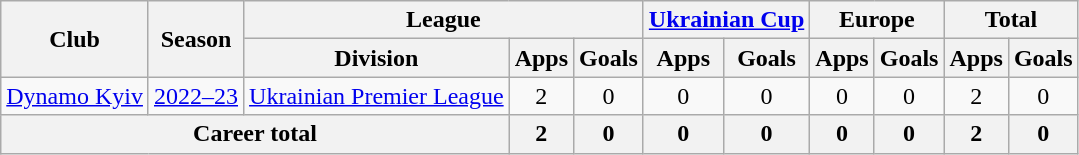<table class="wikitable" style="text-align:center">
<tr>
<th rowspan="2">Club</th>
<th rowspan="2">Season</th>
<th colspan="3">League</th>
<th colspan="2"><a href='#'>Ukrainian Cup</a></th>
<th colspan="2">Europe</th>
<th colspan="2">Total</th>
</tr>
<tr>
<th>Division</th>
<th>Apps</th>
<th>Goals</th>
<th>Apps</th>
<th>Goals</th>
<th>Apps</th>
<th>Goals</th>
<th>Apps</th>
<th>Goals</th>
</tr>
<tr>
<td><a href='#'>Dynamo Kyiv</a></td>
<td><a href='#'>2022–23</a></td>
<td><a href='#'>Ukrainian Premier League</a></td>
<td>2</td>
<td>0</td>
<td>0</td>
<td>0</td>
<td>0</td>
<td>0</td>
<td>2</td>
<td>0</td>
</tr>
<tr>
<th colspan="3">Career total</th>
<th>2</th>
<th>0</th>
<th>0</th>
<th>0</th>
<th>0</th>
<th>0</th>
<th>2</th>
<th>0</th>
</tr>
</table>
